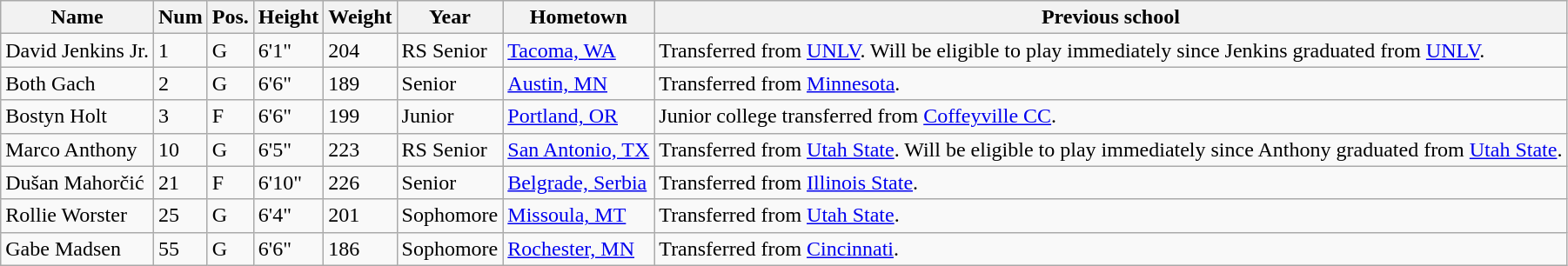<table class="wikitable sortable" style="font-size:100%;" border="1">
<tr>
<th>Name</th>
<th>Num</th>
<th>Pos.</th>
<th>Height</th>
<th>Weight</th>
<th>Year</th>
<th>Hometown</th>
<th class="unsortable">Previous school</th>
</tr>
<tr>
<td>David Jenkins Jr.</td>
<td>1</td>
<td>G</td>
<td>6'1"</td>
<td>204</td>
<td>RS Senior</td>
<td><a href='#'>Tacoma, WA</a></td>
<td>Transferred from <a href='#'>UNLV</a>. Will be eligible to play immediately since Jenkins graduated from <a href='#'>UNLV</a>.</td>
</tr>
<tr>
<td>Both Gach</td>
<td>2</td>
<td>G</td>
<td>6'6"</td>
<td>189</td>
<td>Senior</td>
<td><a href='#'>Austin, MN</a></td>
<td>Transferred from <a href='#'>Minnesota</a>.</td>
</tr>
<tr>
<td>Bostyn Holt</td>
<td>3</td>
<td>F</td>
<td>6'6"</td>
<td>199</td>
<td>Junior</td>
<td><a href='#'>Portland, OR</a></td>
<td>Junior college transferred from <a href='#'>Coffeyville CC</a>.</td>
</tr>
<tr>
<td>Marco Anthony</td>
<td>10</td>
<td>G</td>
<td>6'5"</td>
<td>223</td>
<td>RS Senior</td>
<td><a href='#'>San Antonio, TX</a></td>
<td>Transferred from <a href='#'>Utah State</a>. Will be eligible to play immediately since Anthony graduated from <a href='#'>Utah State</a>.</td>
</tr>
<tr>
<td>Dušan Mahorčić</td>
<td>21</td>
<td>F</td>
<td>6'10"</td>
<td>226</td>
<td>Senior</td>
<td><a href='#'>Belgrade, Serbia</a></td>
<td>Transferred from <a href='#'>Illinois State</a>.</td>
</tr>
<tr>
<td>Rollie Worster</td>
<td>25</td>
<td>G</td>
<td>6'4"</td>
<td>201</td>
<td>Sophomore</td>
<td><a href='#'>Missoula, MT</a></td>
<td>Transferred from <a href='#'>Utah State</a>.</td>
</tr>
<tr>
<td>Gabe Madsen</td>
<td>55</td>
<td>G</td>
<td>6'6"</td>
<td>186</td>
<td>Sophomore</td>
<td><a href='#'>Rochester, MN</a></td>
<td>Transferred from <a href='#'>Cincinnati</a>.</td>
</tr>
</table>
